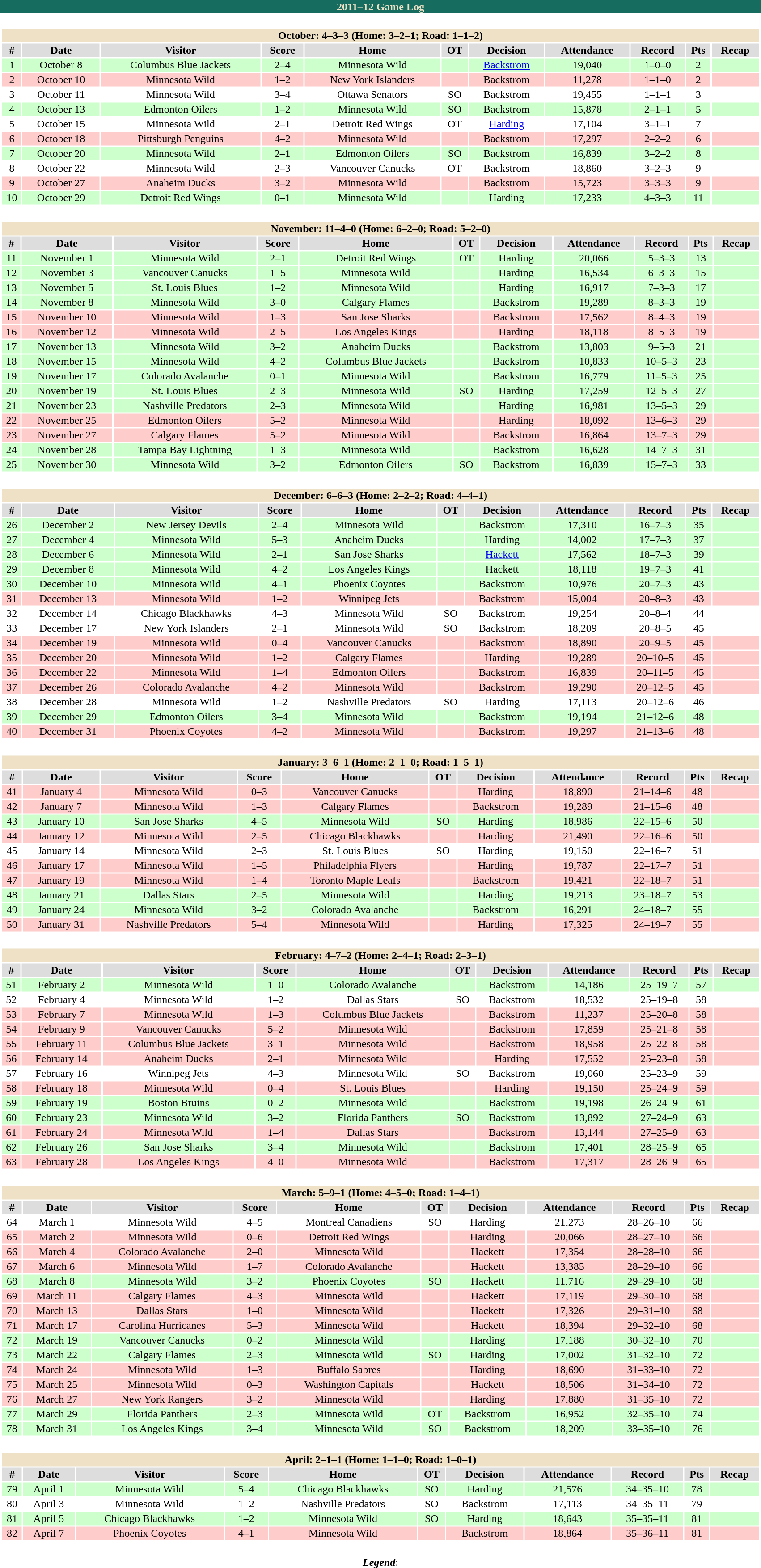<table class="toccolours" width=90% style="clear:both; margin:1.5em auto; text-align:center;">
<tr>
<th colspan=11 style="background:#166D5F; color:#EEE1C5;">2011–12 Game Log</th>
</tr>
<tr>
<td colspan=11><br><table class="toccolours collapsible collapsed" width=100%>
<tr>
<th colspan=11 style="background:#EEE1C5; color:black;">October: 4–3–3 (Home: 3–2–1; Road: 1–1–2)</th>
</tr>
<tr align="center" bgcolor="#dddddd">
<td><strong>#</strong></td>
<td><strong>Date</strong></td>
<td><strong>Visitor</strong></td>
<td><strong>Score</strong></td>
<td><strong>Home</strong></td>
<td><strong>OT</strong></td>
<td><strong>Decision</strong></td>
<td><strong>Attendance</strong></td>
<td><strong>Record</strong></td>
<td><strong>Pts</strong></td>
<td><strong>Recap</strong></td>
</tr>
<tr align="center" bgcolor="#ccffcc">
<td>1</td>
<td>October 8</td>
<td>Columbus Blue Jackets</td>
<td>2–4</td>
<td>Minnesota Wild</td>
<td></td>
<td><a href='#'>Backstrom</a></td>
<td>19,040</td>
<td>1–0–0</td>
<td>2</td>
<td></td>
</tr>
<tr align="center" bgcolor="#ffcccc">
<td>2</td>
<td>October 10</td>
<td>Minnesota Wild</td>
<td>1–2</td>
<td>New York Islanders</td>
<td></td>
<td>Backstrom</td>
<td>11,278</td>
<td>1–1–0</td>
<td>2</td>
<td></td>
</tr>
<tr align="center" bgcolor="white">
<td>3</td>
<td>October 11</td>
<td>Minnesota Wild</td>
<td>3–4</td>
<td>Ottawa Senators</td>
<td>SO</td>
<td>Backstrom</td>
<td>19,455</td>
<td>1–1–1</td>
<td>3</td>
<td></td>
</tr>
<tr align="center" bgcolor="#ccffcc">
<td>4</td>
<td>October 13</td>
<td>Edmonton Oilers</td>
<td>1–2</td>
<td>Minnesota Wild</td>
<td>SO</td>
<td>Backstrom</td>
<td>15,878</td>
<td>2–1–1</td>
<td>5</td>
<td></td>
</tr>
<tr align="center" bgcolor="white">
<td>5</td>
<td>October 15</td>
<td>Minnesota Wild</td>
<td>2–1</td>
<td>Detroit Red Wings</td>
<td>OT</td>
<td><a href='#'>Harding</a></td>
<td>17,104</td>
<td>3–1–1</td>
<td>7</td>
<td></td>
</tr>
<tr align="center" bgcolor="#ffcccc">
<td>6</td>
<td>October 18</td>
<td>Pittsburgh Penguins</td>
<td>4–2</td>
<td>Minnesota Wild</td>
<td></td>
<td>Backstrom</td>
<td>17,297</td>
<td>2–2–2</td>
<td>6</td>
<td></td>
</tr>
<tr align="center" bgcolor="#ccffcc">
<td>7</td>
<td>October 20</td>
<td>Minnesota Wild</td>
<td>2–1</td>
<td>Edmonton Oilers</td>
<td>SO</td>
<td>Backstrom</td>
<td>16,839</td>
<td>3–2–2</td>
<td>8</td>
<td></td>
</tr>
<tr align="center" bgcolor="white">
<td>8</td>
<td>October 22</td>
<td>Minnesota Wild</td>
<td>2–3</td>
<td>Vancouver Canucks</td>
<td>OT</td>
<td>Backstrom</td>
<td>18,860</td>
<td>3–2–3</td>
<td>9</td>
<td></td>
</tr>
<tr align="center" bgcolor="#ffcccc">
<td>9</td>
<td>October 27</td>
<td>Anaheim Ducks</td>
<td>3–2</td>
<td>Minnesota Wild</td>
<td></td>
<td>Backstrom</td>
<td>15,723</td>
<td>3–3–3</td>
<td>9</td>
<td></td>
</tr>
<tr align="center" bgcolor="#ccffcc">
<td>10</td>
<td>October 29</td>
<td>Detroit Red Wings</td>
<td>0–1</td>
<td>Minnesota Wild</td>
<td></td>
<td>Harding</td>
<td>17,233</td>
<td>4–3–3</td>
<td>11</td>
<td></td>
</tr>
</table>
</td>
</tr>
<tr>
<td colspan=11><br><table class="toccolours collapsible collapsed" width=100%>
<tr>
<th colspan=11 style="background:#EEE1C5; color:black;">November: 11–4–0 (Home: 6–2–0; Road: 5–2–0)</th>
</tr>
<tr align="center" bgcolor="#dddddd">
<td><strong>#</strong></td>
<td><strong>Date</strong></td>
<td><strong>Visitor</strong></td>
<td><strong>Score</strong></td>
<td><strong>Home</strong></td>
<td><strong>OT</strong></td>
<td><strong>Decision</strong></td>
<td><strong>Attendance</strong></td>
<td><strong>Record</strong></td>
<td><strong>Pts</strong></td>
<td><strong>Recap</strong></td>
</tr>
<tr align="center" bgcolor="#ccffcc">
<td>11</td>
<td>November 1</td>
<td>Minnesota Wild</td>
<td>2–1</td>
<td>Detroit Red Wings</td>
<td>OT</td>
<td>Harding</td>
<td>20,066</td>
<td>5–3–3</td>
<td>13</td>
<td></td>
</tr>
<tr align="center" bgcolor="#ccffcc">
<td>12</td>
<td>November 3</td>
<td>Vancouver Canucks</td>
<td>1–5</td>
<td>Minnesota Wild</td>
<td></td>
<td>Harding</td>
<td>16,534</td>
<td>6–3–3</td>
<td>15</td>
<td></td>
</tr>
<tr align="center" bgcolor="#ccffcc">
<td>13</td>
<td>November 5</td>
<td>St. Louis Blues</td>
<td>1–2</td>
<td>Minnesota Wild</td>
<td></td>
<td>Harding</td>
<td>16,917</td>
<td>7–3–3</td>
<td>17</td>
<td></td>
</tr>
<tr align="center" bgcolor="#ccffcc">
<td>14</td>
<td>November 8</td>
<td>Minnesota Wild</td>
<td>3–0</td>
<td>Calgary Flames</td>
<td></td>
<td>Backstrom</td>
<td>19,289</td>
<td>8–3–3</td>
<td>19</td>
<td></td>
</tr>
<tr align="center" bgcolor="#ffcccc">
<td>15</td>
<td>November 10</td>
<td>Minnesota Wild</td>
<td>1–3</td>
<td>San Jose Sharks</td>
<td></td>
<td>Backstrom</td>
<td>17,562</td>
<td>8–4–3</td>
<td>19</td>
<td></td>
</tr>
<tr align="center" bgcolor="#ffcccc">
<td>16</td>
<td>November 12</td>
<td>Minnesota Wild</td>
<td>2–5</td>
<td>Los Angeles Kings</td>
<td></td>
<td>Harding</td>
<td>18,118</td>
<td>8–5–3</td>
<td>19</td>
<td></td>
</tr>
<tr align="center" bgcolor="#ccffcc">
<td>17</td>
<td>November 13</td>
<td>Minnesota Wild</td>
<td>3–2</td>
<td>Anaheim Ducks</td>
<td></td>
<td>Backstrom</td>
<td>13,803</td>
<td>9–5–3</td>
<td>21</td>
<td></td>
</tr>
<tr align="center" bgcolor="#ccffcc">
<td>18</td>
<td>November 15</td>
<td>Minnesota Wild</td>
<td>4–2</td>
<td>Columbus Blue Jackets</td>
<td></td>
<td>Backstrom</td>
<td>10,833</td>
<td>10–5–3</td>
<td>23</td>
<td></td>
</tr>
<tr align="center" bgcolor="#ccffcc">
<td>19</td>
<td>November 17</td>
<td>Colorado Avalanche</td>
<td>0–1</td>
<td>Minnesota Wild</td>
<td></td>
<td>Backstrom</td>
<td>16,779</td>
<td>11–5–3</td>
<td>25</td>
<td></td>
</tr>
<tr align="center" bgcolor="#ccffcc">
<td>20</td>
<td>November 19</td>
<td>St. Louis Blues</td>
<td>2–3</td>
<td>Minnesota Wild</td>
<td>SO</td>
<td>Harding</td>
<td>17,259</td>
<td>12–5–3</td>
<td>27</td>
<td></td>
</tr>
<tr align="center" bgcolor="#ccffcc">
<td>21</td>
<td>November 23</td>
<td>Nashville Predators</td>
<td>2–3</td>
<td>Minnesota Wild</td>
<td></td>
<td>Harding</td>
<td>16,981</td>
<td>13–5–3</td>
<td>29</td>
<td></td>
</tr>
<tr align="center" bgcolor="#ffcccc">
<td>22</td>
<td>November 25</td>
<td>Edmonton Oilers</td>
<td>5–2</td>
<td>Minnesota Wild</td>
<td></td>
<td>Harding</td>
<td>18,092</td>
<td>13–6–3</td>
<td>29</td>
<td></td>
</tr>
<tr align="center" bgcolor="#ffcccc">
<td>23</td>
<td>November 27</td>
<td>Calgary Flames</td>
<td>5–2</td>
<td>Minnesota Wild</td>
<td></td>
<td>Backstrom</td>
<td>16,864</td>
<td>13–7–3</td>
<td>29</td>
<td></td>
</tr>
<tr align="center" bgcolor="#ccffcc">
<td>24</td>
<td>November 28</td>
<td>Tampa Bay Lightning</td>
<td>1–3</td>
<td>Minnesota Wild</td>
<td></td>
<td>Backstrom</td>
<td>16,628</td>
<td>14–7–3</td>
<td>31</td>
<td></td>
</tr>
<tr align="center" bgcolor="#ccffcc">
<td>25</td>
<td>November 30</td>
<td>Minnesota Wild</td>
<td>3–2</td>
<td>Edmonton Oilers</td>
<td>SO</td>
<td>Backstrom</td>
<td>16,839</td>
<td>15–7–3</td>
<td>33</td>
<td></td>
</tr>
</table>
</td>
</tr>
<tr>
<td colspan=11><br><table class="toccolours collapsible collapsed" width=100%>
<tr>
<th colspan=11 style="background:#EEE1C5; color:black;">December: 6–6–3 (Home: 2–2–2; Road: 4–4–1)</th>
</tr>
<tr align="center" bgcolor="#dddddd">
<td><strong>#</strong></td>
<td><strong>Date</strong></td>
<td><strong>Visitor</strong></td>
<td><strong>Score</strong></td>
<td><strong>Home</strong></td>
<td><strong>OT</strong></td>
<td><strong>Decision</strong></td>
<td><strong>Attendance</strong></td>
<td><strong>Record</strong></td>
<td><strong>Pts</strong></td>
<td><strong>Recap</strong></td>
</tr>
<tr align="center" bgcolor="#ccffcc">
<td>26</td>
<td>December 2</td>
<td>New Jersey Devils</td>
<td>2–4</td>
<td>Minnesota Wild</td>
<td></td>
<td>Backstrom</td>
<td>17,310</td>
<td>16–7–3</td>
<td>35</td>
<td></td>
</tr>
<tr align="center" bgcolor="#ccffcc">
<td>27</td>
<td>December 4</td>
<td>Minnesota Wild</td>
<td>5–3</td>
<td>Anaheim Ducks</td>
<td></td>
<td>Harding</td>
<td>14,002</td>
<td>17–7–3</td>
<td>37</td>
<td></td>
</tr>
<tr align="center" bgcolor="#ccffcc">
<td>28</td>
<td>December 6</td>
<td>Minnesota Wild</td>
<td>2–1</td>
<td>San Jose Sharks</td>
<td></td>
<td><a href='#'>Hackett</a></td>
<td>17,562</td>
<td>18–7–3</td>
<td>39</td>
<td></td>
</tr>
<tr align="center" bgcolor="#ccffcc">
<td>29</td>
<td>December 8</td>
<td>Minnesota Wild</td>
<td>4–2</td>
<td>Los Angeles Kings</td>
<td></td>
<td>Hackett</td>
<td>18,118</td>
<td>19–7–3</td>
<td>41</td>
<td></td>
</tr>
<tr align="center" bgcolor="#ccffcc">
<td>30</td>
<td>December 10</td>
<td>Minnesota Wild</td>
<td>4–1</td>
<td>Phoenix Coyotes</td>
<td></td>
<td>Backstrom</td>
<td>10,976</td>
<td>20–7–3</td>
<td>43</td>
<td></td>
</tr>
<tr align="center" bgcolor="#ffcccc">
<td>31</td>
<td>December 13</td>
<td>Minnesota Wild</td>
<td>1–2</td>
<td>Winnipeg Jets</td>
<td></td>
<td>Backstrom</td>
<td>15,004</td>
<td>20–8–3</td>
<td>43</td>
<td></td>
</tr>
<tr align="center" bgcolor="white">
<td>32</td>
<td>December 14</td>
<td>Chicago Blackhawks</td>
<td>4–3</td>
<td>Minnesota Wild</td>
<td>SO</td>
<td>Backstrom</td>
<td>19,254</td>
<td>20–8–4</td>
<td>44</td>
<td></td>
</tr>
<tr align="center" bgcolor="white">
<td>33</td>
<td>December 17</td>
<td>New York Islanders</td>
<td>2–1</td>
<td>Minnesota Wild</td>
<td>SO</td>
<td>Backstrom</td>
<td>18,209</td>
<td>20–8–5</td>
<td>45</td>
<td></td>
</tr>
<tr align="center" bgcolor="#ffcccc">
<td>34</td>
<td>December 19</td>
<td>Minnesota Wild</td>
<td>0–4</td>
<td>Vancouver Canucks</td>
<td></td>
<td>Backstrom</td>
<td>18,890</td>
<td>20–9–5</td>
<td>45</td>
<td></td>
</tr>
<tr align="center" bgcolor="#ffcccc">
<td>35</td>
<td>December 20</td>
<td>Minnesota Wild</td>
<td>1–2</td>
<td>Calgary Flames</td>
<td></td>
<td>Harding</td>
<td>19,289</td>
<td>20–10–5</td>
<td>45</td>
<td></td>
</tr>
<tr align="center" bgcolor="#ffcccc">
<td>36</td>
<td>December 22</td>
<td>Minnesota Wild</td>
<td>1–4</td>
<td>Edmonton Oilers</td>
<td></td>
<td>Backstrom</td>
<td>16,839</td>
<td>20–11–5</td>
<td>45</td>
<td></td>
</tr>
<tr align="center" bgcolor="#ffcccc">
<td>37</td>
<td>December 26</td>
<td>Colorado Avalanche</td>
<td>4–2</td>
<td>Minnesota Wild</td>
<td></td>
<td>Backstrom</td>
<td>19,290</td>
<td>20–12–5</td>
<td>45</td>
<td></td>
</tr>
<tr align="center" bgcolor="white">
<td>38</td>
<td>December 28</td>
<td>Minnesota Wild</td>
<td>1–2</td>
<td>Nashville Predators</td>
<td>SO</td>
<td>Harding</td>
<td>17,113</td>
<td>20–12–6</td>
<td>46</td>
<td></td>
</tr>
<tr align="center" bgcolor="#ccffcc">
<td>39</td>
<td>December 29</td>
<td>Edmonton Oilers</td>
<td>3–4</td>
<td>Minnesota Wild</td>
<td></td>
<td>Backstrom</td>
<td>19,194</td>
<td>21–12–6</td>
<td>48</td>
<td></td>
</tr>
<tr align="center" bgcolor="#ffcccc">
<td>40</td>
<td>December 31</td>
<td>Phoenix Coyotes</td>
<td>4–2</td>
<td>Minnesota Wild</td>
<td></td>
<td>Backstrom</td>
<td>19,297</td>
<td>21–13–6</td>
<td>48</td>
<td></td>
</tr>
</table>
</td>
</tr>
<tr>
<td colspan=11><br><table class="toccolours collapsible collapsed" width=100%>
<tr>
<th colspan=11 style="background:#EEE1C5; color:black;">January: 3–6–1 (Home: 2–1–0; Road: 1–5–1)</th>
</tr>
<tr align="center" bgcolor="#dddddd">
<td><strong>#</strong></td>
<td><strong>Date</strong></td>
<td><strong>Visitor</strong></td>
<td><strong>Score</strong></td>
<td><strong>Home</strong></td>
<td><strong>OT</strong></td>
<td><strong>Decision</strong></td>
<td><strong>Attendance</strong></td>
<td><strong>Record</strong></td>
<td><strong>Pts</strong></td>
<td><strong>Recap</strong></td>
</tr>
<tr align="center" bgcolor="#ffcccc">
<td>41</td>
<td>January 4</td>
<td>Minnesota Wild</td>
<td>0–3</td>
<td>Vancouver Canucks</td>
<td></td>
<td>Harding</td>
<td>18,890</td>
<td>21–14–6</td>
<td>48</td>
<td></td>
</tr>
<tr align="center" bgcolor="#ffcccc">
<td>42</td>
<td>January 7</td>
<td>Minnesota Wild</td>
<td>1–3</td>
<td>Calgary Flames</td>
<td></td>
<td>Backstrom</td>
<td>19,289</td>
<td>21–15–6</td>
<td>48</td>
<td></td>
</tr>
<tr align="center" bgcolor="#ccffcc">
<td>43</td>
<td>January 10</td>
<td>San Jose Sharks</td>
<td>4–5</td>
<td>Minnesota Wild</td>
<td>SO</td>
<td>Harding</td>
<td>18,986</td>
<td>22–15–6</td>
<td>50</td>
<td></td>
</tr>
<tr align="center" bgcolor="#ffcccc">
<td>44</td>
<td>January 12</td>
<td>Minnesota Wild</td>
<td>2–5</td>
<td>Chicago Blackhawks</td>
<td></td>
<td>Harding</td>
<td>21,490</td>
<td>22–16–6</td>
<td>50</td>
<td></td>
</tr>
<tr align="center" bgcolor="white">
<td>45</td>
<td>January 14</td>
<td>Minnesota Wild</td>
<td>2–3</td>
<td>St. Louis Blues</td>
<td>SO</td>
<td>Harding</td>
<td>19,150</td>
<td>22–16–7</td>
<td>51</td>
<td></td>
</tr>
<tr align="center" bgcolor="#ffcccc">
<td>46</td>
<td>January 17</td>
<td>Minnesota Wild</td>
<td>1–5</td>
<td>Philadelphia Flyers</td>
<td></td>
<td>Harding</td>
<td>19,787</td>
<td>22–17–7</td>
<td>51</td>
<td></td>
</tr>
<tr align="center" bgcolor="#ffcccc">
<td>47</td>
<td>January 19</td>
<td>Minnesota Wild</td>
<td>1–4</td>
<td>Toronto Maple Leafs</td>
<td></td>
<td>Backstrom</td>
<td>19,421</td>
<td>22–18–7</td>
<td>51</td>
<td></td>
</tr>
<tr align="center" bgcolor="#ccffcc">
<td>48</td>
<td>January 21</td>
<td>Dallas Stars</td>
<td>2–5</td>
<td>Minnesota Wild</td>
<td></td>
<td>Harding</td>
<td>19,213</td>
<td>23–18–7</td>
<td>53</td>
<td></td>
</tr>
<tr align="center" bgcolor="#ccffcc">
<td>49</td>
<td>January 24</td>
<td>Minnesota Wild</td>
<td>3–2</td>
<td>Colorado Avalanche</td>
<td></td>
<td>Backstrom</td>
<td>16,291</td>
<td>24–18–7</td>
<td>55</td>
<td></td>
</tr>
<tr align="center" bgcolor="#ffcccc">
<td>50</td>
<td>January 31</td>
<td>Nashville Predators</td>
<td>5–4</td>
<td>Minnesota Wild</td>
<td></td>
<td>Harding</td>
<td>17,325</td>
<td>24–19–7</td>
<td>55</td>
<td></td>
</tr>
</table>
</td>
</tr>
<tr>
<td colspan=11><br><table class="toccolours collapsible collapsed" width=100%>
<tr>
<th colspan=11 style="background:#EEE1C5; color:black;">February: 4–7–2 (Home: 2–4–1; Road: 2–3–1)</th>
</tr>
<tr align="center" bgcolor="#dddddd">
<td><strong>#</strong></td>
<td><strong>Date</strong></td>
<td><strong>Visitor</strong></td>
<td><strong>Score</strong></td>
<td><strong>Home</strong></td>
<td><strong>OT</strong></td>
<td><strong>Decision</strong></td>
<td><strong>Attendance</strong></td>
<td><strong>Record</strong></td>
<td><strong>Pts</strong></td>
<td><strong>Recap</strong></td>
</tr>
<tr align="center" bgcolor="#ccffcc">
<td>51</td>
<td>February 2</td>
<td>Minnesota Wild</td>
<td>1–0</td>
<td>Colorado Avalanche</td>
<td></td>
<td>Backstrom</td>
<td>14,186</td>
<td>25–19–7</td>
<td>57</td>
<td></td>
</tr>
<tr align="center" bgcolor="white">
<td>52</td>
<td>February 4</td>
<td>Minnesota Wild</td>
<td>1–2</td>
<td>Dallas Stars</td>
<td>SO</td>
<td>Backstrom</td>
<td>18,532</td>
<td>25–19–8</td>
<td>58</td>
<td></td>
</tr>
<tr align="center" bgcolor="#ffcccc">
<td>53</td>
<td>February 7</td>
<td>Minnesota Wild</td>
<td>1–3</td>
<td>Columbus Blue Jackets</td>
<td></td>
<td>Backstrom</td>
<td>11,237</td>
<td>25–20–8</td>
<td>58</td>
<td></td>
</tr>
<tr align="center" bgcolor="#ffcccc">
<td>54</td>
<td>February 9</td>
<td>Vancouver Canucks</td>
<td>5–2</td>
<td>Minnesota Wild</td>
<td></td>
<td>Backstrom</td>
<td>17,859</td>
<td>25–21–8</td>
<td>58</td>
<td></td>
</tr>
<tr align="center" bgcolor="#ffcccc">
<td>55</td>
<td>February 11</td>
<td>Columbus Blue Jackets</td>
<td>3–1</td>
<td>Minnesota Wild</td>
<td></td>
<td>Backstrom</td>
<td>18,958</td>
<td>25–22–8</td>
<td>58</td>
<td></td>
</tr>
<tr align="center" bgcolor="#ffcccc">
<td>56</td>
<td>February 14</td>
<td>Anaheim Ducks</td>
<td>2–1</td>
<td>Minnesota Wild</td>
<td></td>
<td>Harding</td>
<td>17,552</td>
<td>25–23–8</td>
<td>58</td>
<td></td>
</tr>
<tr align="center" bgcolor="white">
<td>57</td>
<td>February 16</td>
<td>Winnipeg Jets</td>
<td>4–3</td>
<td>Minnesota Wild</td>
<td>SO</td>
<td>Backstrom</td>
<td>19,060</td>
<td>25–23–9</td>
<td>59</td>
<td></td>
</tr>
<tr align="center" bgcolor="#ffcccc">
<td>58</td>
<td>February 18</td>
<td>Minnesota Wild</td>
<td>0–4</td>
<td>St. Louis Blues</td>
<td></td>
<td>Harding</td>
<td>19,150</td>
<td>25–24–9</td>
<td>59</td>
<td></td>
</tr>
<tr align="center" bgcolor="#ccffcc">
<td>59</td>
<td>February 19</td>
<td>Boston Bruins</td>
<td>0–2</td>
<td>Minnesota Wild</td>
<td></td>
<td>Backstrom</td>
<td>19,198</td>
<td>26–24–9</td>
<td>61</td>
<td></td>
</tr>
<tr align="center" bgcolor="ccffcc">
<td>60</td>
<td>February 23</td>
<td>Minnesota Wild</td>
<td>3–2</td>
<td>Florida Panthers</td>
<td>SO</td>
<td>Backstrom</td>
<td>13,892</td>
<td>27–24–9</td>
<td>63</td>
<td></td>
</tr>
<tr align="center" bgcolor="#ffcccc">
<td>61</td>
<td>February 24</td>
<td>Minnesota Wild</td>
<td>1–4</td>
<td>Dallas Stars</td>
<td></td>
<td>Backstrom</td>
<td>13,144</td>
<td>27–25–9</td>
<td>63</td>
<td></td>
</tr>
<tr align="center" bgcolor="#ccffcc">
<td>62</td>
<td>February 26</td>
<td>San Jose Sharks</td>
<td>3–4</td>
<td>Minnesota Wild</td>
<td></td>
<td>Backstrom</td>
<td>17,401</td>
<td>28–25–9</td>
<td>65</td>
<td></td>
</tr>
<tr align="center" bgcolor="#ffcccc">
<td>63</td>
<td>February 28</td>
<td>Los Angeles Kings</td>
<td>4–0</td>
<td>Minnesota Wild</td>
<td></td>
<td>Backstrom</td>
<td>17,317</td>
<td>28–26–9</td>
<td>65</td>
<td></td>
</tr>
</table>
</td>
</tr>
<tr>
<td colspan=11><br><table class="toccolours collapsible collapsed" width=100%>
<tr>
<th colspan=11 style="background:#EEE1C5; color:black;">March: 5–9–1 (Home: 4–5–0; Road: 1–4–1)</th>
</tr>
<tr align="center" bgcolor="#dddddd">
<td><strong>#</strong></td>
<td><strong>Date</strong></td>
<td><strong>Visitor</strong></td>
<td><strong>Score</strong></td>
<td><strong>Home</strong></td>
<td><strong>OT</strong></td>
<td><strong>Decision</strong></td>
<td><strong>Attendance</strong></td>
<td><strong>Record</strong></td>
<td><strong>Pts</strong></td>
<td><strong>Recap</strong></td>
</tr>
<tr align="center"white">
<td>64</td>
<td>March 1</td>
<td>Minnesota Wild</td>
<td>4–5</td>
<td>Montreal Canadiens</td>
<td>SO</td>
<td>Harding</td>
<td>21,273</td>
<td>28–26–10</td>
<td>66</td>
<td></td>
</tr>
<tr align="center" bgcolor="#ffcccc">
<td>65</td>
<td>March 2</td>
<td>Minnesota Wild</td>
<td>0–6</td>
<td>Detroit Red Wings</td>
<td></td>
<td>Harding</td>
<td>20,066</td>
<td>28–27–10</td>
<td>66</td>
<td></td>
</tr>
<tr align="center" bgcolor="#ffcccc">
<td>66</td>
<td>March 4</td>
<td>Colorado Avalanche</td>
<td>2–0</td>
<td>Minnesota Wild</td>
<td></td>
<td>Hackett</td>
<td>17,354</td>
<td>28–28–10</td>
<td>66</td>
<td></td>
</tr>
<tr align="center" bgcolor="#ffcccc">
<td>67</td>
<td>March 6</td>
<td>Minnesota Wild</td>
<td>1–7</td>
<td>Colorado Avalanche</td>
<td></td>
<td>Hackett</td>
<td>13,385</td>
<td>28–29–10</td>
<td>66</td>
<td></td>
</tr>
<tr align="center" bgcolor="#ccffcc">
<td>68</td>
<td>March 8</td>
<td>Minnesota Wild</td>
<td>3–2</td>
<td>Phoenix Coyotes</td>
<td>SO</td>
<td>Hackett</td>
<td>11,716</td>
<td>29–29–10</td>
<td>68</td>
<td></td>
</tr>
<tr align="center" bgcolor="#ffcccc">
<td>69</td>
<td>March 11</td>
<td>Calgary Flames</td>
<td>4–3</td>
<td>Minnesota Wild</td>
<td></td>
<td>Hackett</td>
<td>17,119</td>
<td>29–30–10</td>
<td>68</td>
<td></td>
</tr>
<tr align="center" bgcolor="#ffcccc">
<td>70</td>
<td>March 13</td>
<td>Dallas Stars</td>
<td>1–0</td>
<td>Minnesota Wild</td>
<td></td>
<td>Hackett</td>
<td>17,326</td>
<td>29–31–10</td>
<td>68</td>
<td></td>
</tr>
<tr align="center" bgcolor="#ffcccc">
<td>71</td>
<td>March 17</td>
<td>Carolina Hurricanes</td>
<td>5–3</td>
<td>Minnesota Wild</td>
<td></td>
<td>Hackett</td>
<td>18,394</td>
<td>29–32–10</td>
<td>68</td>
<td></td>
</tr>
<tr align="center" bgcolor="#ccffcc">
<td>72</td>
<td>March 19</td>
<td>Vancouver Canucks</td>
<td>0–2</td>
<td>Minnesota Wild</td>
<td></td>
<td>Harding</td>
<td>17,188</td>
<td>30–32–10</td>
<td>70</td>
<td></td>
</tr>
<tr align="center" bgcolor="#ccffcc">
<td>73</td>
<td>March 22</td>
<td>Calgary Flames</td>
<td>2–3</td>
<td>Minnesota Wild</td>
<td>SO</td>
<td>Harding</td>
<td>17,002</td>
<td>31–32–10</td>
<td>72</td>
<td></td>
</tr>
<tr align="center" bgcolor="#ffcccc">
<td>74</td>
<td>March 24</td>
<td>Minnesota Wild</td>
<td>1–3</td>
<td>Buffalo Sabres</td>
<td></td>
<td>Harding</td>
<td>18,690</td>
<td>31–33–10</td>
<td>72</td>
<td></td>
</tr>
<tr align="center" bgcolor="#ffcccc">
<td>75</td>
<td>March 25</td>
<td>Minnesota Wild</td>
<td>0–3</td>
<td>Washington Capitals</td>
<td></td>
<td>Hackett</td>
<td>18,506</td>
<td>31–34–10</td>
<td>72</td>
<td></td>
</tr>
<tr align="center" bgcolor="#ffcccc">
<td>76</td>
<td>March 27</td>
<td>New York Rangers</td>
<td>3–2</td>
<td>Minnesota Wild</td>
<td></td>
<td>Harding</td>
<td>17,880</td>
<td>31–35–10</td>
<td>72</td>
<td></td>
</tr>
<tr align="center" bgcolor="#ccffcc">
<td>77</td>
<td>March 29</td>
<td>Florida Panthers</td>
<td>2–3</td>
<td>Minnesota Wild</td>
<td>OT</td>
<td>Backstrom</td>
<td>16,952</td>
<td>32–35–10</td>
<td>74</td>
<td></td>
</tr>
<tr align="center" bgcolor="#ccffcc">
<td>78</td>
<td>March 31</td>
<td>Los Angeles Kings</td>
<td>3–4</td>
<td>Minnesota Wild</td>
<td>SO</td>
<td>Backstrom</td>
<td>18,209</td>
<td>33–35–10</td>
<td>76</td>
<td></td>
</tr>
</table>
</td>
</tr>
<tr>
<td colspan=11><br><table class="toccolours collapsible collapsed" width=100%>
<tr>
<th colspan=11 style="background:#EEE1C5; color:black;">April: 2–1–1 (Home: 1–1–0; Road: 1–0–1)</th>
</tr>
<tr align="center" bgcolor="#dddddd">
<td><strong>#</strong></td>
<td><strong>Date</strong></td>
<td><strong>Visitor</strong></td>
<td><strong>Score</strong></td>
<td><strong>Home</strong></td>
<td><strong>OT</strong></td>
<td><strong>Decision</strong></td>
<td><strong>Attendance</strong></td>
<td><strong>Record</strong></td>
<td><strong>Pts</strong></td>
<td><strong>Recap</strong></td>
</tr>
<tr align="center" bgcolor="#ccffcc">
<td>79</td>
<td>April 1</td>
<td>Minnesota Wild</td>
<td>5–4</td>
<td>Chicago Blackhawks</td>
<td>SO</td>
<td>Harding</td>
<td>21,576</td>
<td>34–35–10</td>
<td>78</td>
<td></td>
</tr>
<tr align="center" bgcolor="white">
<td>80</td>
<td>April 3</td>
<td>Minnesota Wild</td>
<td>1–2</td>
<td>Nashville Predators</td>
<td>SO</td>
<td>Backstrom</td>
<td>17,113</td>
<td>34–35–11</td>
<td>79</td>
<td></td>
</tr>
<tr align="center" bgcolor="#ccffcc">
<td>81</td>
<td>April 5</td>
<td>Chicago Blackhawks</td>
<td>1–2</td>
<td>Minnesota Wild</td>
<td>SO</td>
<td>Harding</td>
<td>18,643</td>
<td>35–35–11</td>
<td>81</td>
<td></td>
</tr>
<tr align="center" bgcolor="#ffcccc">
<td>82</td>
<td>April 7</td>
<td>Phoenix Coyotes</td>
<td>4–1</td>
<td>Minnesota Wild</td>
<td></td>
<td>Backstrom</td>
<td>18,864</td>
<td>35–36–11</td>
<td>81</td>
<td></td>
</tr>
</table>
</td>
</tr>
<tr>
<td colspan=11 align="center"><br><strong><em>Legend</em></strong>:


</td>
</tr>
</table>
